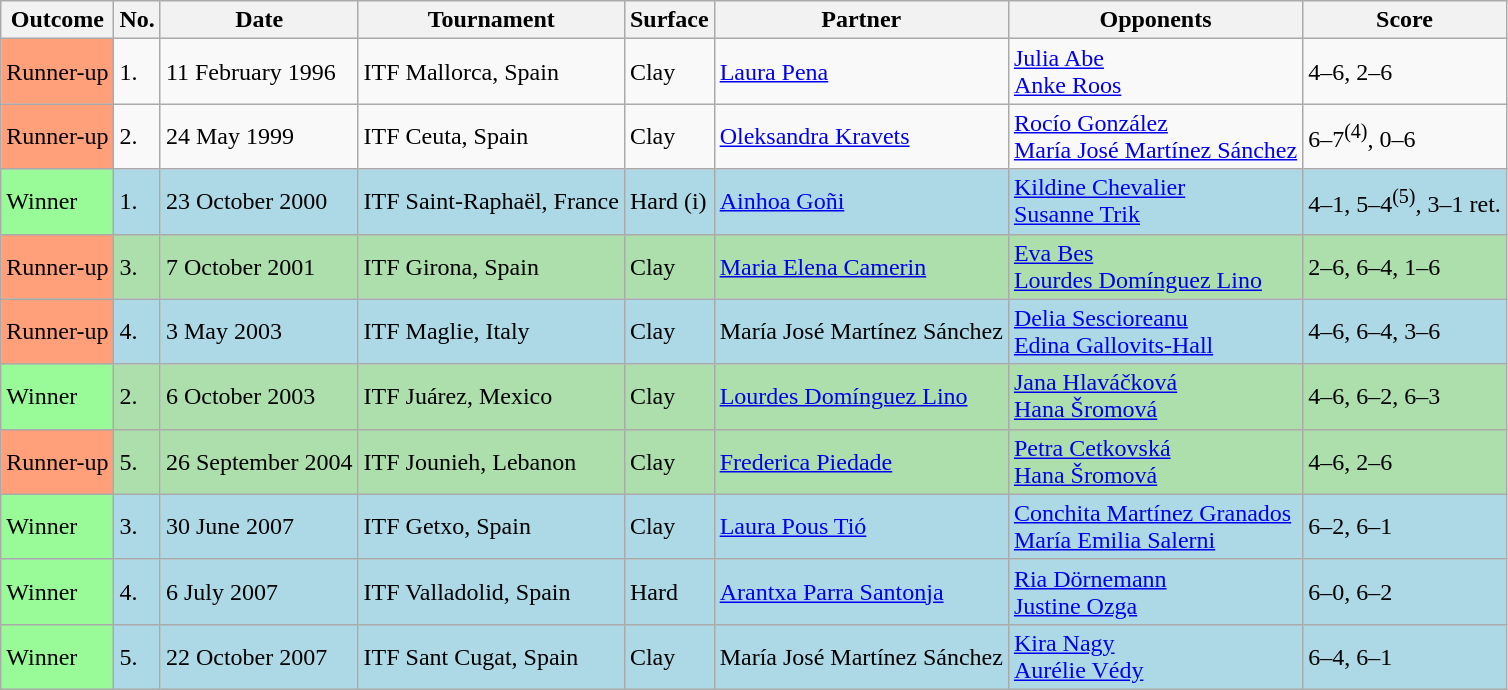<table class="sortable wikitable">
<tr>
<th>Outcome</th>
<th>No.</th>
<th>Date</th>
<th>Tournament</th>
<th>Surface</th>
<th>Partner</th>
<th>Opponents</th>
<th class="unsortable">Score</th>
</tr>
<tr>
<td bgcolor="FFA07A">Runner-up</td>
<td>1.</td>
<td>11 February 1996</td>
<td>ITF Mallorca, Spain</td>
<td>Clay</td>
<td> <a href='#'>Laura Pena</a></td>
<td> <a href='#'>Julia Abe</a> <br>  <a href='#'>Anke Roos</a></td>
<td>4–6, 2–6</td>
</tr>
<tr>
<td bgcolor="FFA07A">Runner-up</td>
<td>2.</td>
<td>24 May 1999</td>
<td>ITF Ceuta, Spain</td>
<td>Clay</td>
<td> <a href='#'>Oleksandra Kravets</a></td>
<td> <a href='#'>Rocío González</a> <br>  <a href='#'>María José Martínez Sánchez</a></td>
<td>6–7<sup>(4)</sup>, 0–6</td>
</tr>
<tr style="background:lightblue;">
<td style="background:#98fb98;">Winner</td>
<td>1.</td>
<td>23 October 2000</td>
<td>ITF Saint-Raphaël, France</td>
<td>Hard (i)</td>
<td> <a href='#'>Ainhoa Goñi</a></td>
<td> <a href='#'>Kildine Chevalier</a> <br>  <a href='#'>Susanne Trik</a></td>
<td>4–1, 5–4<sup>(5)</sup>, 3–1 ret.</td>
</tr>
<tr style="background:#addfad;">
<td bgcolor="FFA07A">Runner-up</td>
<td>3.</td>
<td>7 October 2001</td>
<td>ITF Girona, Spain</td>
<td>Clay</td>
<td> <a href='#'>Maria Elena Camerin</a></td>
<td> <a href='#'>Eva Bes</a> <br>  <a href='#'>Lourdes Domínguez Lino</a></td>
<td>2–6, 6–4, 1–6</td>
</tr>
<tr style="background:lightblue;">
<td bgcolor="FFA07A">Runner-up</td>
<td>4.</td>
<td>3 May 2003</td>
<td>ITF Maglie, Italy</td>
<td>Clay</td>
<td> María José Martínez Sánchez</td>
<td> <a href='#'>Delia Sescioreanu</a> <br>  <a href='#'>Edina Gallovits-Hall</a></td>
<td>4–6, 6–4, 3–6</td>
</tr>
<tr style="background:#addfad;">
<td bgcolor=98FB98>Winner</td>
<td>2.</td>
<td>6 October 2003</td>
<td>ITF Juárez, Mexico</td>
<td>Clay</td>
<td> <a href='#'>Lourdes Domínguez Lino</a></td>
<td> <a href='#'>Jana Hlaváčková</a> <br>  <a href='#'>Hana Šromová</a></td>
<td>4–6, 6–2, 6–3</td>
</tr>
<tr style="background:#addfad;">
<td bgcolor="FFA07A">Runner-up</td>
<td>5.</td>
<td>26 September 2004</td>
<td>ITF Jounieh, Lebanon</td>
<td>Clay</td>
<td> <a href='#'>Frederica Piedade</a></td>
<td> <a href='#'>Petra Cetkovská</a> <br>  <a href='#'>Hana Šromová</a></td>
<td>4–6, 2–6</td>
</tr>
<tr style="background:lightblue;">
<td bgcolor="98FB98">Winner</td>
<td>3.</td>
<td>30 June 2007</td>
<td>ITF Getxo, Spain</td>
<td>Clay</td>
<td> <a href='#'>Laura Pous Tió</a></td>
<td> <a href='#'>Conchita Martínez Granados</a> <br>  <a href='#'>María Emilia Salerni</a></td>
<td>6–2, 6–1</td>
</tr>
<tr style="background:lightblue;">
<td bgcolor="98FB98">Winner</td>
<td>4.</td>
<td>6 July 2007</td>
<td>ITF Valladolid, Spain</td>
<td>Hard</td>
<td> <a href='#'>Arantxa Parra Santonja</a></td>
<td> <a href='#'>Ria Dörnemann</a> <br>  <a href='#'>Justine Ozga</a></td>
<td>6–0, 6–2</td>
</tr>
<tr style="background:lightblue;">
<td bgcolor="98FB98">Winner</td>
<td>5.</td>
<td>22 October 2007</td>
<td>ITF Sant Cugat, Spain</td>
<td>Clay</td>
<td> María José Martínez Sánchez</td>
<td> <a href='#'>Kira Nagy</a> <br>  <a href='#'>Aurélie Védy</a></td>
<td>6–4, 6–1</td>
</tr>
</table>
